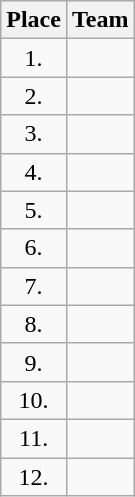<table class="wikitable" style="text-align: center;">
<tr>
<th>Place</th>
<th>Team</th>
</tr>
<tr>
<td>1.</td>
<td style="text-align:left;"></td>
</tr>
<tr>
<td>2.</td>
<td style="text-align:left;"></td>
</tr>
<tr>
<td>3.</td>
<td style="text-align:left;"></td>
</tr>
<tr>
<td>4.</td>
<td style="text-align:left;"></td>
</tr>
<tr>
<td>5.</td>
<td style="text-align:left;"></td>
</tr>
<tr>
<td>6.</td>
<td style="text-align:left;"></td>
</tr>
<tr>
<td>7.</td>
<td style="text-align:left;"></td>
</tr>
<tr>
<td>8.</td>
<td style="text-align:left;"></td>
</tr>
<tr>
<td>9.</td>
<td style="text-align:left;"></td>
</tr>
<tr>
<td>10.</td>
<td style="text-align:left;"></td>
</tr>
<tr>
<td>11.</td>
<td style="text-align:left;"></td>
</tr>
<tr>
<td>12.</td>
<td style="text-align:left;"></td>
</tr>
</table>
